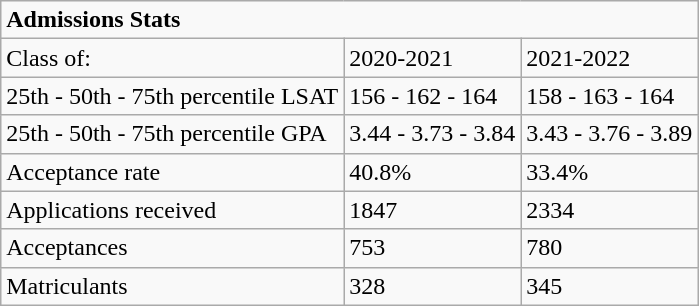<table class="wikitable">
<tr>
<td colspan="3"><strong>Admissions Stats</strong></td>
</tr>
<tr>
<td>Class of:</td>
<td>2020-2021</td>
<td>2021-2022</td>
</tr>
<tr>
<td>25th - 50th - 75th percentile LSAT</td>
<td>156 - 162 - 164</td>
<td>158 - 163 - 164</td>
</tr>
<tr>
<td>25th - 50th - 75th percentile GPA</td>
<td>3.44 - 3.73 - 3.84</td>
<td>3.43 - 3.76 - 3.89</td>
</tr>
<tr>
<td>Acceptance rate</td>
<td>40.8%</td>
<td>33.4%</td>
</tr>
<tr>
<td>Applications received</td>
<td>1847</td>
<td>2334</td>
</tr>
<tr>
<td>Acceptances</td>
<td>753</td>
<td>780</td>
</tr>
<tr>
<td>Matriculants</td>
<td>328</td>
<td>345</td>
</tr>
</table>
